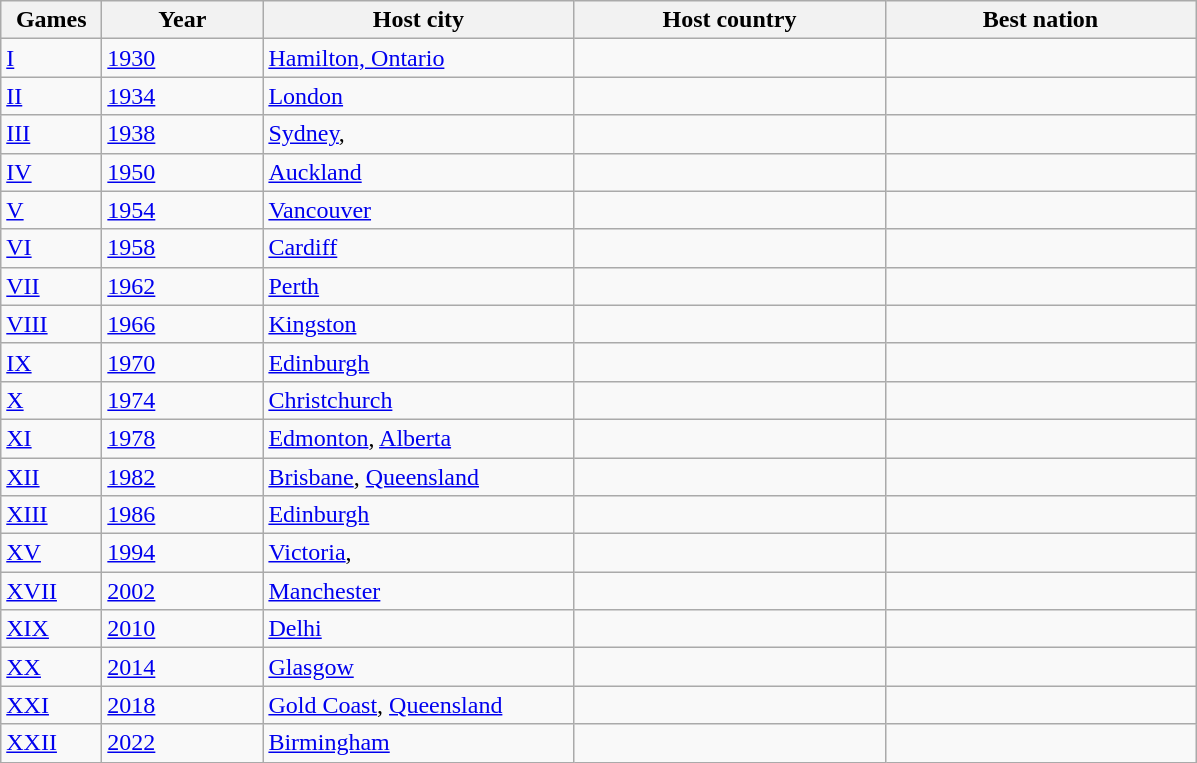<table class=wikitable>
<tr>
<th width=60>Games</th>
<th width=100>Year</th>
<th width=200>Host city</th>
<th width=200>Host country</th>
<th width=200>Best nation</th>
</tr>
<tr>
<td><a href='#'>I</a></td>
<td><a href='#'>1930</a></td>
<td><a href='#'>Hamilton, Ontario</a></td>
<td></td>
<td></td>
</tr>
<tr>
<td><a href='#'>II</a></td>
<td><a href='#'>1934</a></td>
<td><a href='#'>London</a></td>
<td></td>
<td></td>
</tr>
<tr>
<td><a href='#'>III</a></td>
<td><a href='#'>1938</a></td>
<td><a href='#'>Sydney</a>,</td>
<td></td>
<td></td>
</tr>
<tr>
<td><a href='#'>IV</a></td>
<td><a href='#'>1950</a></td>
<td><a href='#'>Auckland</a></td>
<td></td>
<td></td>
</tr>
<tr>
<td><a href='#'>V</a></td>
<td><a href='#'>1954</a></td>
<td><a href='#'>Vancouver</a></td>
<td></td>
<td></td>
</tr>
<tr>
<td><a href='#'>VI</a></td>
<td><a href='#'>1958</a></td>
<td><a href='#'>Cardiff</a></td>
<td></td>
<td></td>
</tr>
<tr>
<td><a href='#'>VII</a></td>
<td><a href='#'>1962</a></td>
<td><a href='#'>Perth</a></td>
<td></td>
<td></td>
</tr>
<tr>
<td><a href='#'>VIII</a></td>
<td><a href='#'>1966</a></td>
<td><a href='#'>Kingston</a></td>
<td></td>
<td></td>
</tr>
<tr>
<td><a href='#'>IX</a></td>
<td><a href='#'>1970</a></td>
<td><a href='#'>Edinburgh</a></td>
<td></td>
<td></td>
</tr>
<tr>
<td><a href='#'>X</a></td>
<td><a href='#'>1974</a></td>
<td><a href='#'>Christchurch</a></td>
<td></td>
<td></td>
</tr>
<tr>
<td><a href='#'>XI</a></td>
<td><a href='#'>1978</a></td>
<td><a href='#'>Edmonton</a>, <a href='#'>Alberta</a></td>
<td></td>
<td></td>
</tr>
<tr>
<td><a href='#'>XII</a></td>
<td><a href='#'>1982</a></td>
<td><a href='#'>Brisbane</a>, <a href='#'>Queensland</a></td>
<td></td>
<td></td>
</tr>
<tr>
<td><a href='#'>XIII</a></td>
<td><a href='#'>1986</a></td>
<td><a href='#'>Edinburgh</a></td>
<td></td>
<td></td>
</tr>
<tr>
<td><a href='#'>XV</a></td>
<td><a href='#'>1994</a></td>
<td><a href='#'>Victoria</a>,</td>
<td></td>
<td></td>
</tr>
<tr>
<td><a href='#'>XVII</a></td>
<td><a href='#'>2002</a></td>
<td><a href='#'>Manchester</a></td>
<td></td>
<td></td>
</tr>
<tr>
<td><a href='#'>XIX</a></td>
<td><a href='#'>2010</a></td>
<td><a href='#'>Delhi</a></td>
<td></td>
<td></td>
</tr>
<tr>
<td><a href='#'>XX</a></td>
<td><a href='#'>2014</a></td>
<td><a href='#'>Glasgow</a></td>
<td></td>
<td></td>
</tr>
<tr>
<td><a href='#'>XXI</a></td>
<td><a href='#'>2018</a></td>
<td><a href='#'>Gold Coast</a>, <a href='#'>Queensland</a></td>
<td></td>
<td></td>
</tr>
<tr>
<td><a href='#'>XXII</a></td>
<td><a href='#'>2022</a></td>
<td><a href='#'>Birmingham</a></td>
<td></td>
<td></td>
</tr>
</table>
